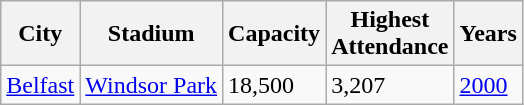<table class = "wikitable">
<tr>
<th>City</th>
<th>Stadium</th>
<th>Capacity</th>
<th>Highest<br>Attendance</th>
<th>Years</th>
</tr>
<tr>
<td><a href='#'>Belfast</a></td>
<td><a href='#'>Windsor Park</a></td>
<td>18,500</td>
<td>3,207</td>
<td><a href='#'>2000</a></td>
</tr>
</table>
